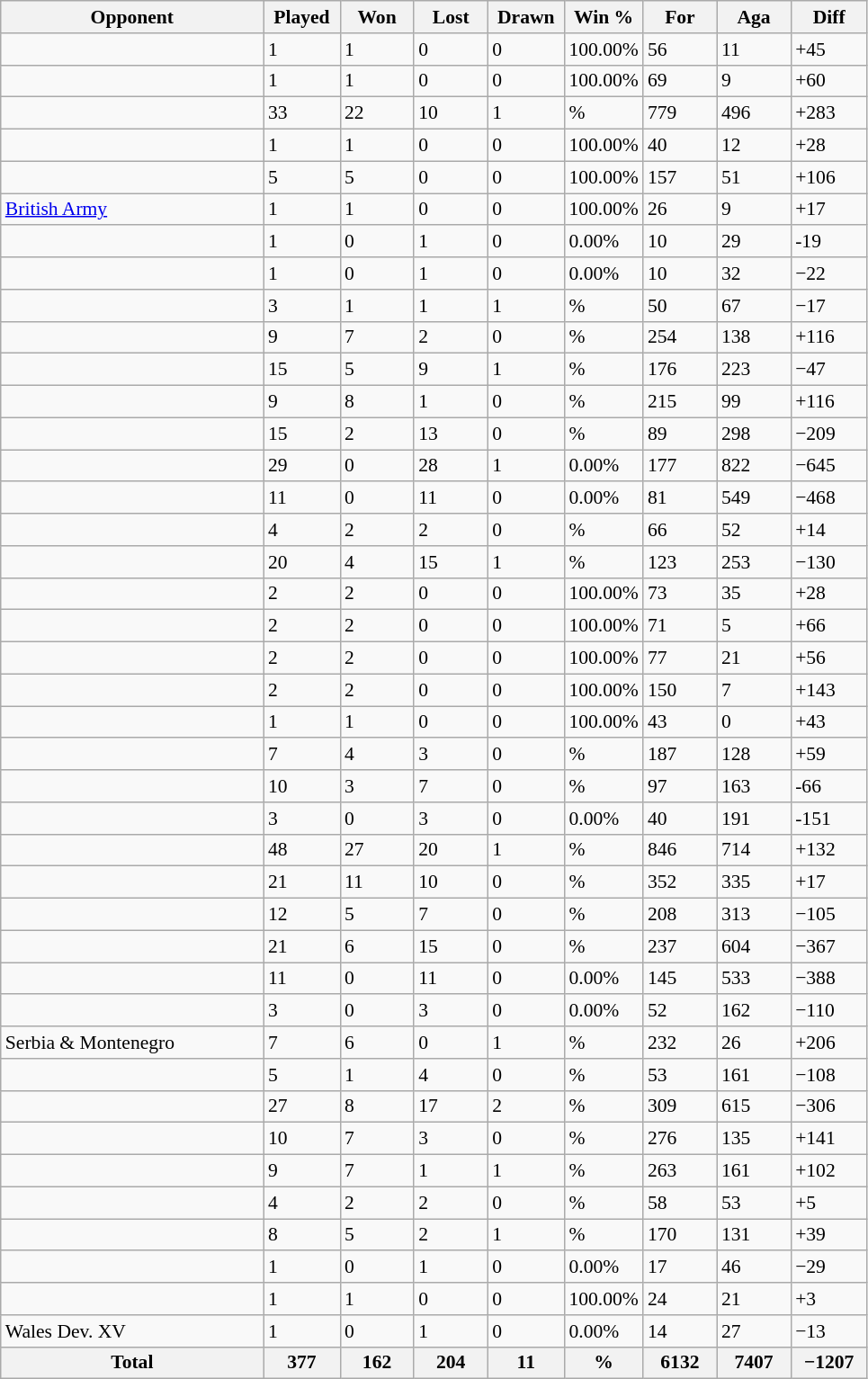<table class="wikitable sortable" style="font-size:90%">
<tr>
<th style="width:188px;">Opponent</th>
<th style="width:50px;">Played</th>
<th style="width:48px;">Won</th>
<th style="width:48px;">Lost</th>
<th style="width:50px;">Drawn</th>
<th style="width:50px;">Win %</th>
<th style="width:48px;">For</th>
<th style="width:48px;">Aga</th>
<th style="width:50px;">Diff</th>
</tr>
<tr>
<td></td>
<td>1</td>
<td>1</td>
<td>0</td>
<td>0</td>
<td>100.00%</td>
<td>56</td>
<td>11</td>
<td>+45</td>
</tr>
<tr>
<td></td>
<td>1</td>
<td>1</td>
<td>0</td>
<td>0</td>
<td>100.00%</td>
<td>69</td>
<td>9</td>
<td>+60</td>
</tr>
<tr>
<td></td>
<td>33</td>
<td>22</td>
<td>10</td>
<td>1</td>
<td>%</td>
<td>779</td>
<td>496</td>
<td>+283</td>
</tr>
<tr>
<td></td>
<td>1</td>
<td>1</td>
<td>0</td>
<td>0</td>
<td>100.00%</td>
<td>40</td>
<td>12</td>
<td>+28</td>
</tr>
<tr>
<td></td>
<td>5</td>
<td>5</td>
<td>0</td>
<td>0</td>
<td>100.00%</td>
<td>157</td>
<td>51</td>
<td>+106</td>
</tr>
<tr>
<td> <a href='#'>British Army</a></td>
<td>1</td>
<td>1</td>
<td>0</td>
<td>0</td>
<td>100.00%</td>
<td>26</td>
<td>9</td>
<td>+17</td>
</tr>
<tr>
<td></td>
<td>1</td>
<td>0</td>
<td>1</td>
<td>0</td>
<td>0.00%</td>
<td>10</td>
<td>29</td>
<td>-19</td>
</tr>
<tr>
<td></td>
<td>1</td>
<td>0</td>
<td>1</td>
<td>0</td>
<td>0.00%</td>
<td>10</td>
<td>32</td>
<td>−22</td>
</tr>
<tr>
<td></td>
<td>3</td>
<td>1</td>
<td>1</td>
<td>1</td>
<td>%</td>
<td>50</td>
<td>67</td>
<td>−17</td>
</tr>
<tr>
<td></td>
<td>9</td>
<td>7</td>
<td>2</td>
<td>0</td>
<td>%</td>
<td>254</td>
<td>138</td>
<td>+116</td>
</tr>
<tr>
<td></td>
<td>15</td>
<td>5</td>
<td>9</td>
<td>1</td>
<td>%</td>
<td>176</td>
<td>223</td>
<td>−47</td>
</tr>
<tr>
<td></td>
<td>9</td>
<td>8</td>
<td>1</td>
<td>0</td>
<td>%</td>
<td>215</td>
<td>99</td>
<td>+116</td>
</tr>
<tr>
<td></td>
<td>15</td>
<td>2</td>
<td>13</td>
<td>0</td>
<td>%</td>
<td>89</td>
<td>298</td>
<td>−209</td>
</tr>
<tr>
<td></td>
<td>29</td>
<td>0</td>
<td>28</td>
<td>1</td>
<td>0.00%</td>
<td>177</td>
<td>822</td>
<td>−645</td>
</tr>
<tr>
<td></td>
<td>11</td>
<td>0</td>
<td>11</td>
<td>0</td>
<td>0.00%</td>
<td>81</td>
<td>549</td>
<td>−468</td>
</tr>
<tr>
<td></td>
<td>4</td>
<td>2</td>
<td>2</td>
<td>0</td>
<td>%</td>
<td>66</td>
<td>52</td>
<td>+14</td>
</tr>
<tr>
<td></td>
<td>20</td>
<td>4</td>
<td>15</td>
<td>1</td>
<td>%</td>
<td>123</td>
<td>253</td>
<td>−130</td>
</tr>
<tr>
<td></td>
<td>2</td>
<td>2</td>
<td>0</td>
<td>0</td>
<td>100.00%</td>
<td>73</td>
<td>35</td>
<td>+28</td>
</tr>
<tr>
<td></td>
<td>2</td>
<td>2</td>
<td>0</td>
<td>0</td>
<td>100.00%</td>
<td>71</td>
<td>5</td>
<td>+66</td>
</tr>
<tr>
<td></td>
<td>2</td>
<td>2</td>
<td>0</td>
<td>0</td>
<td>100.00%</td>
<td>77</td>
<td>21</td>
<td>+56</td>
</tr>
<tr>
<td></td>
<td>2</td>
<td>2</td>
<td>0</td>
<td>0</td>
<td>100.00%</td>
<td>150</td>
<td>7</td>
<td>+143</td>
</tr>
<tr>
<td></td>
<td>1</td>
<td>1</td>
<td>0</td>
<td>0</td>
<td>100.00%</td>
<td>43</td>
<td>0</td>
<td>+43</td>
</tr>
<tr>
<td></td>
<td>7</td>
<td>4</td>
<td>3</td>
<td>0</td>
<td>%</td>
<td>187</td>
<td>128</td>
<td>+59</td>
</tr>
<tr>
<td></td>
<td>10</td>
<td>3</td>
<td>7</td>
<td>0</td>
<td>%</td>
<td>97</td>
<td>163</td>
<td>-66</td>
</tr>
<tr>
<td></td>
<td>3</td>
<td>0</td>
<td>3</td>
<td>0</td>
<td>0.00%</td>
<td>40</td>
<td>191</td>
<td>-151</td>
</tr>
<tr>
<td></td>
<td>48</td>
<td>27</td>
<td>20</td>
<td>1</td>
<td>%</td>
<td>846</td>
<td>714</td>
<td>+132</td>
</tr>
<tr>
<td></td>
<td>21</td>
<td>11</td>
<td>10</td>
<td>0</td>
<td>%</td>
<td>352</td>
<td>335</td>
<td>+17</td>
</tr>
<tr>
<td></td>
<td>12</td>
<td>5</td>
<td>7</td>
<td>0</td>
<td>%</td>
<td>208</td>
<td>313</td>
<td>−105</td>
</tr>
<tr>
<td></td>
<td>21</td>
<td>6</td>
<td>15</td>
<td>0</td>
<td>%</td>
<td>237</td>
<td>604</td>
<td>−367</td>
</tr>
<tr>
<td></td>
<td>11</td>
<td>0</td>
<td>11</td>
<td>0</td>
<td>0.00%</td>
<td>145</td>
<td>533</td>
<td>−388</td>
</tr>
<tr>
<td></td>
<td>3</td>
<td>0</td>
<td>3</td>
<td>0</td>
<td>0.00%</td>
<td>52</td>
<td>162</td>
<td>−110</td>
</tr>
<tr>
<td> Serbia & Montenegro</td>
<td>7</td>
<td>6</td>
<td>0</td>
<td>1</td>
<td>%</td>
<td>232</td>
<td>26</td>
<td>+206</td>
</tr>
<tr>
<td></td>
<td>5</td>
<td>1</td>
<td>4</td>
<td>0</td>
<td>%</td>
<td>53</td>
<td>161</td>
<td>−108</td>
</tr>
<tr>
<td></td>
<td>27</td>
<td>8</td>
<td>17</td>
<td>2</td>
<td>%</td>
<td>309</td>
<td>615</td>
<td>−306</td>
</tr>
<tr>
<td></td>
<td>10</td>
<td>7</td>
<td>3</td>
<td>0</td>
<td>%</td>
<td>276</td>
<td>135</td>
<td>+141</td>
</tr>
<tr>
<td></td>
<td>9</td>
<td>7</td>
<td>1</td>
<td>1</td>
<td>%</td>
<td>263</td>
<td>161</td>
<td>+102</td>
</tr>
<tr>
<td></td>
<td>4</td>
<td>2</td>
<td>2</td>
<td>0</td>
<td>%</td>
<td>58</td>
<td>53</td>
<td>+5</td>
</tr>
<tr>
<td></td>
<td>8</td>
<td>5</td>
<td>2</td>
<td>1</td>
<td>%</td>
<td>170</td>
<td>131</td>
<td>+39</td>
</tr>
<tr>
<td></td>
<td>1</td>
<td>0</td>
<td>1</td>
<td>0</td>
<td>0.00%</td>
<td>17</td>
<td>46</td>
<td>−29</td>
</tr>
<tr>
<td></td>
<td>1</td>
<td>1</td>
<td>0</td>
<td>0</td>
<td>100.00%</td>
<td>24</td>
<td>21</td>
<td>+3</td>
</tr>
<tr>
<td> Wales Dev. XV</td>
<td>1</td>
<td>0</td>
<td>1</td>
<td>0</td>
<td>0.00%</td>
<td>14</td>
<td>27</td>
<td>−13</td>
</tr>
<tr class="sortbottom">
<th>Total</th>
<th>377</th>
<th>162</th>
<th>204</th>
<th>11</th>
<th>%</th>
<th>6132</th>
<th>7407</th>
<th>−1207</th>
</tr>
</table>
